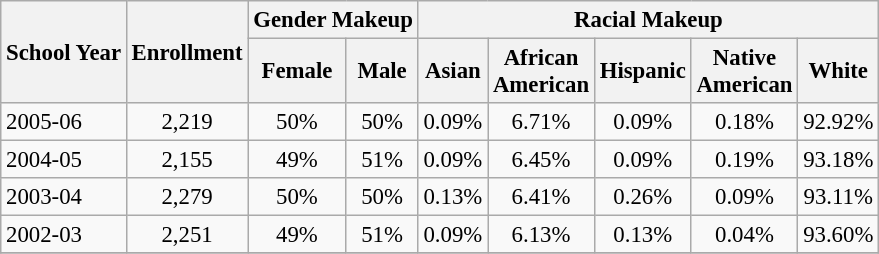<table class="wikitable" style="font-size: 95%;">
<tr>
<th rowspan="2">School Year</th>
<th rowspan="2">Enrollment</th>
<th colspan="2">Gender Makeup</th>
<th colspan="5">Racial Makeup</th>
</tr>
<tr>
<th>Female</th>
<th>Male</th>
<th>Asian</th>
<th>African <br>American</th>
<th>Hispanic</th>
<th>Native <br>American</th>
<th>White</th>
</tr>
<tr>
<td align="left">2005-06</td>
<td align="center">2,219</td>
<td align="center">50%</td>
<td align="center">50%</td>
<td align="center">0.09%</td>
<td align="center">6.71%</td>
<td align="center">0.09%</td>
<td align="center">0.18%</td>
<td align="center">92.92%</td>
</tr>
<tr>
<td align="left">2004-05</td>
<td align="center">2,155</td>
<td align="center">49%</td>
<td align="center">51%</td>
<td align="center">0.09%</td>
<td align="center">6.45%</td>
<td align="center">0.09%</td>
<td align="center">0.19%</td>
<td align="center">93.18%</td>
</tr>
<tr>
<td align="left">2003-04</td>
<td align="center">2,279</td>
<td align="center">50%</td>
<td align="center">50%</td>
<td align="center">0.13%</td>
<td align="center">6.41%</td>
<td align="center">0.26%</td>
<td align="center">0.09%</td>
<td align="center">93.11%</td>
</tr>
<tr>
<td align="left">2002-03</td>
<td align="center">2,251</td>
<td align="center">49%</td>
<td align="center">51%</td>
<td align="center">0.09%</td>
<td align="center">6.13%</td>
<td align="center">0.13%</td>
<td align="center">0.04%</td>
<td align="center">93.60%</td>
</tr>
<tr>
</tr>
</table>
